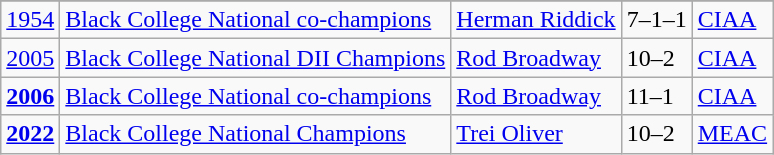<table class="wikitable">
<tr>
</tr>
<tr>
<td><a href='#'>1954</a></td>
<td><a href='#'>Black College National co-champions</a></td>
<td><a href='#'>Herman Riddick</a></td>
<td>7–1–1</td>
<td><a href='#'>CIAA</a></td>
</tr>
<tr>
<td><a href='#'>2005</a></td>
<td><a href='#'>Black College National DII Champions</a></td>
<td><a href='#'>Rod Broadway</a></td>
<td>10–2</td>
<td><a href='#'>CIAA</a></td>
</tr>
<tr>
<td><strong><a href='#'>2006</a></strong></td>
<td><a href='#'>Black College National co-champions</a></td>
<td><a href='#'>Rod Broadway</a></td>
<td>11–1</td>
<td><a href='#'>CIAA</a></td>
</tr>
<tr>
<td><strong><a href='#'>2022</a></strong></td>
<td><a href='#'>Black College National Champions</a></td>
<td><a href='#'>Trei Oliver</a></td>
<td>10–2</td>
<td><a href='#'>MEAC</a></td>
</tr>
</table>
